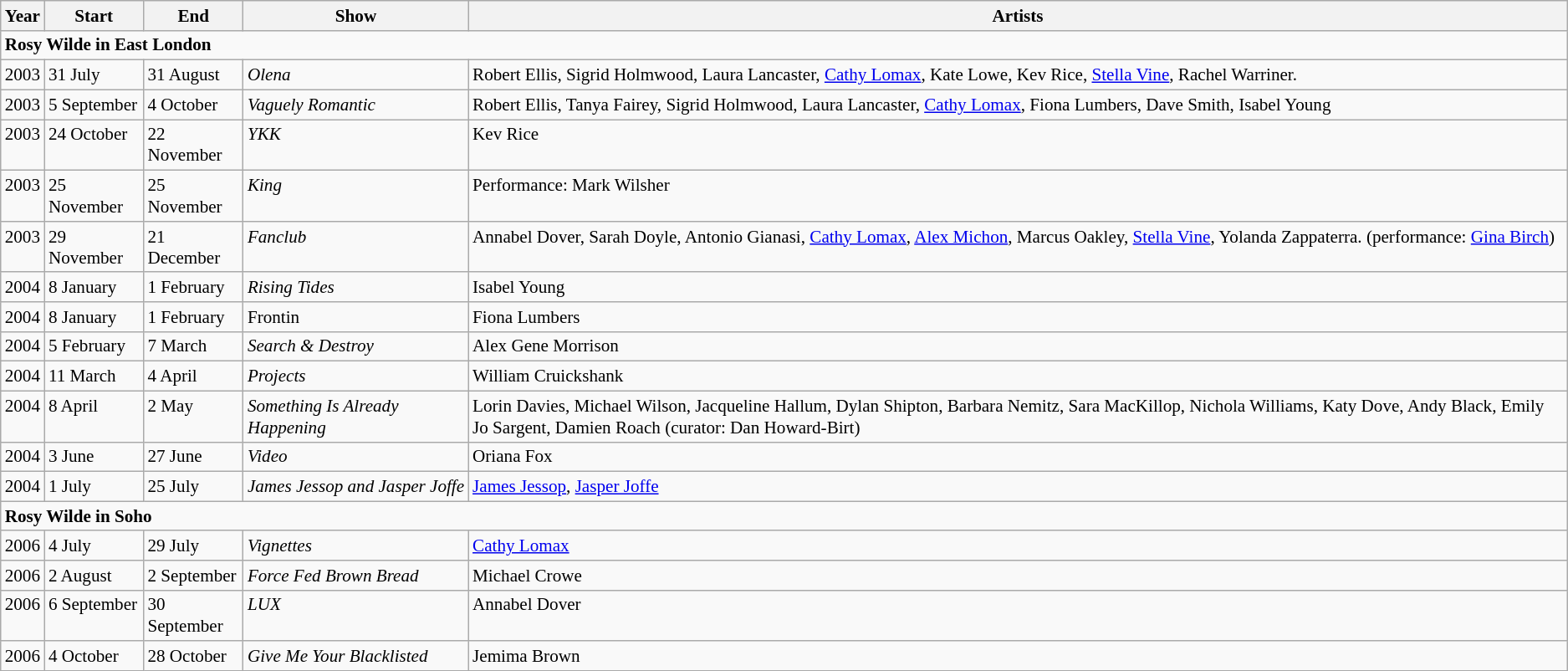<table class="sortable wikitable" style="font-size:88%;">
<tr>
<th>Year</th>
<th class="unsortable">Start</th>
<th class="unsortable">End</th>
<th>Show</th>
<th class="unsortable">Artists</th>
</tr>
<tr valign="top">
<td colspan="8"><strong>Rosy Wilde in East London</strong></td>
</tr>
<tr valign="top">
<td>2003</td>
<td>31 July</td>
<td>31 August</td>
<td><em>Olena</em></td>
<td>Robert Ellis, Sigrid Holmwood, Laura Lancaster, <a href='#'>Cathy Lomax</a>, Kate Lowe, Kev Rice, <a href='#'>Stella Vine</a>, Rachel Warriner.</td>
</tr>
<tr valign="top">
<td>2003</td>
<td>5 September</td>
<td>4 October</td>
<td><em>Vaguely Romantic</em></td>
<td>Robert Ellis, Tanya Fairey, Sigrid Holmwood, Laura Lancaster, <a href='#'>Cathy Lomax</a>, Fiona Lumbers, Dave Smith, Isabel Young</td>
</tr>
<tr valign="top">
<td>2003</td>
<td>24 October</td>
<td>22 November</td>
<td><em>YKK</em></td>
<td>Kev Rice</td>
</tr>
<tr valign="top">
<td>2003</td>
<td>25 November</td>
<td>25 November</td>
<td><em>King</em></td>
<td>Performance: Mark Wilsher</td>
</tr>
<tr valign="top">
<td>2003</td>
<td>29 November</td>
<td>21 December</td>
<td><em>Fanclub</em></td>
<td>Annabel Dover, Sarah Doyle, Antonio Gianasi, <a href='#'>Cathy Lomax</a>, <a href='#'>Alex Michon</a>, Marcus Oakley, <a href='#'>Stella Vine</a>, Yolanda Zappaterra. (performance: <a href='#'>Gina Birch</a>)</td>
</tr>
<tr valign="top">
<td>2004</td>
<td>8 January</td>
<td>1 February</td>
<td><em>Rising Tides<strong></td>
<td>Isabel Young</td>
</tr>
<tr valign="top">
<td>2004</td>
<td>8 January</td>
<td>1 February</td>
<td></em>Frontin</strong></td>
<td>Fiona Lumbers</td>
</tr>
<tr valign="top">
<td>2004</td>
<td>5 February</td>
<td>7 March</td>
<td><em>Search & Destroy</em></td>
<td>Alex Gene Morrison</td>
</tr>
<tr valign="top">
<td>2004</td>
<td>11 March</td>
<td>4 April</td>
<td><em>Projects</em></td>
<td>William Cruickshank</td>
</tr>
<tr valign="top">
<td>2004</td>
<td>8 April</td>
<td>2 May</td>
<td><em>Something Is Already Happening</em></td>
<td>Lorin Davies, Michael Wilson, Jacqueline Hallum, Dylan Shipton, Barbara Nemitz, Sara MacKillop, Nichola Williams, Katy Dove, Andy Black, Emily Jo Sargent, Damien Roach (curator: Dan Howard-Birt)</td>
</tr>
<tr valign="top">
<td>2004</td>
<td>3 June</td>
<td>27 June</td>
<td><em>Video</em></td>
<td>Oriana Fox</td>
</tr>
<tr valign="top">
<td>2004</td>
<td>1 July</td>
<td>25 July</td>
<td><em>James Jessop and Jasper Joffe</em></td>
<td><a href='#'>James Jessop</a>, <a href='#'>Jasper Joffe</a></td>
</tr>
<tr valign="top">
<td colspan="8"><strong>Rosy Wilde in Soho</strong></td>
</tr>
<tr valign="top">
<td>2006</td>
<td>4 July</td>
<td>29 July</td>
<td><em>Vignettes</em></td>
<td><a href='#'>Cathy Lomax</a></td>
</tr>
<tr valign="top">
<td>2006</td>
<td>2 August</td>
<td>2 September</td>
<td><em>Force Fed Brown Bread</em></td>
<td>Michael Crowe</td>
</tr>
<tr valign="top">
<td>2006</td>
<td>6 September</td>
<td>30 September</td>
<td><em>LUX</em></td>
<td>Annabel Dover</td>
</tr>
<tr valign="top">
<td>2006</td>
<td>4 October</td>
<td>28 October</td>
<td><em>Give Me Your Blacklisted</em></td>
<td>Jemima Brown</td>
</tr>
</table>
